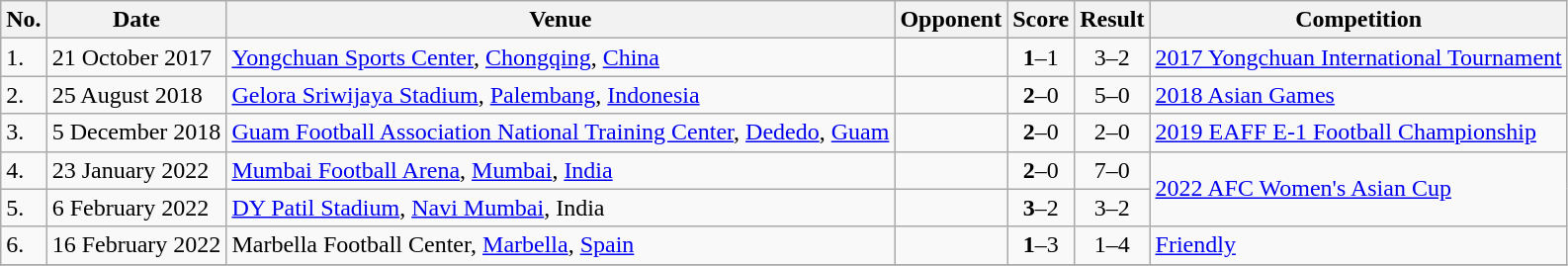<table class="wikitable">
<tr>
<th>No.</th>
<th>Date</th>
<th>Venue</th>
<th>Opponent</th>
<th>Score</th>
<th>Result</th>
<th>Competition</th>
</tr>
<tr>
<td>1.</td>
<td>21 October 2017</td>
<td><a href='#'>Yongchuan Sports Center</a>, <a href='#'>Chongqing</a>, <a href='#'>China</a></td>
<td></td>
<td align=center><strong>1</strong>–1</td>
<td align=center>3–2</td>
<td><a href='#'>2017 Yongchuan International Tournament</a></td>
</tr>
<tr>
<td>2.</td>
<td>25 August 2018</td>
<td><a href='#'>Gelora Sriwijaya Stadium</a>, <a href='#'>Palembang</a>, <a href='#'>Indonesia</a></td>
<td></td>
<td align=center><strong>2</strong>–0</td>
<td align=center>5–0</td>
<td><a href='#'>2018 Asian Games</a></td>
</tr>
<tr>
<td>3.</td>
<td>5 December 2018</td>
<td><a href='#'>Guam Football Association National Training Center</a>, <a href='#'>Dededo</a>, <a href='#'>Guam</a></td>
<td></td>
<td align=center><strong>2</strong>–0</td>
<td align=center>2–0</td>
<td><a href='#'>2019 EAFF E-1 Football Championship</a></td>
</tr>
<tr>
<td>4.</td>
<td>23 January 2022</td>
<td><a href='#'>Mumbai Football Arena</a>, <a href='#'>Mumbai</a>, <a href='#'>India</a></td>
<td></td>
<td align=center><strong>2</strong>–0</td>
<td align=center>7–0</td>
<td rowspan=2><a href='#'>2022 AFC Women's Asian Cup</a></td>
</tr>
<tr>
<td>5.</td>
<td>6 February 2022</td>
<td><a href='#'>DY Patil Stadium</a>, <a href='#'>Navi Mumbai</a>, India</td>
<td></td>
<td align=center><strong>3</strong>–2</td>
<td align=center>3–2</td>
</tr>
<tr>
<td>6.</td>
<td>16 February 2022</td>
<td>Marbella Football Center, <a href='#'>Marbella</a>, <a href='#'>Spain</a></td>
<td></td>
<td align=center><strong>1</strong>–3</td>
<td align=center>1–4</td>
<td><a href='#'>Friendly</a></td>
</tr>
<tr>
</tr>
</table>
